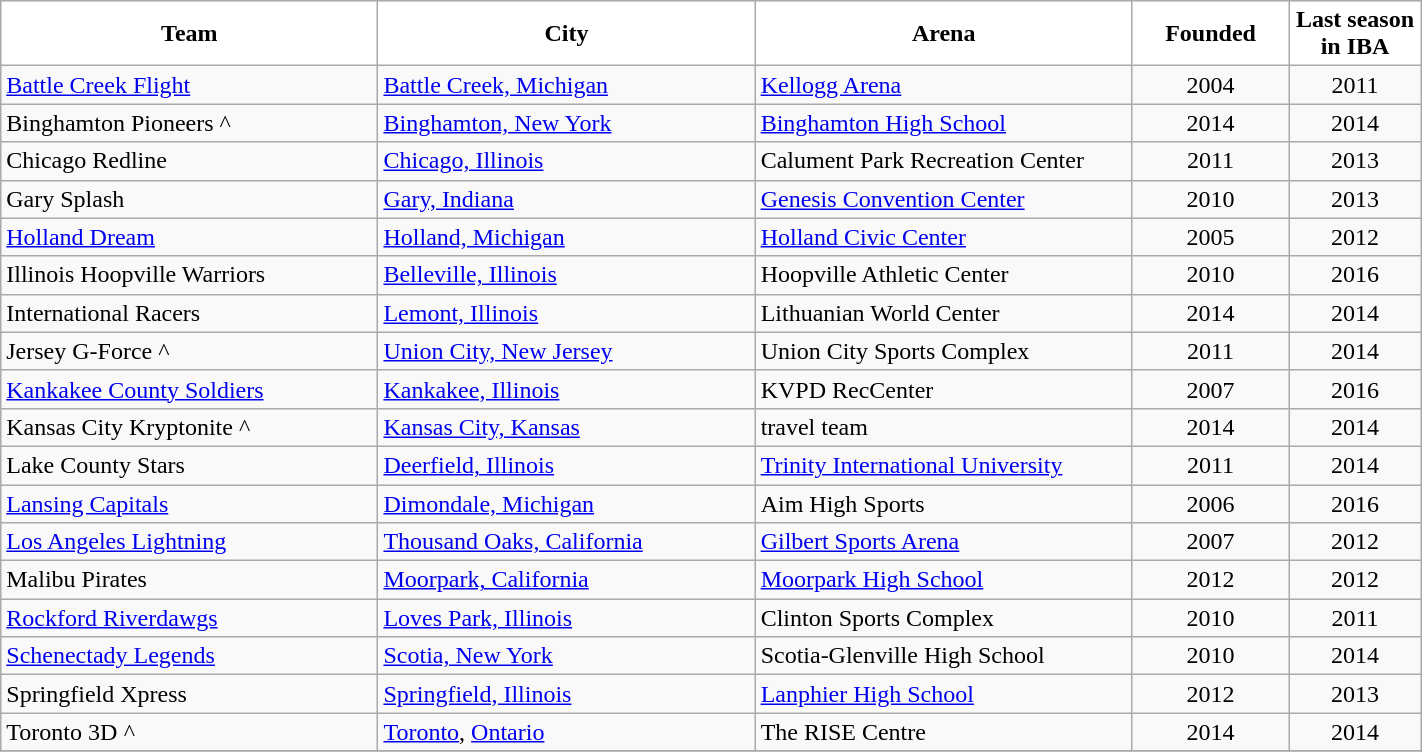<table class="wikitable" style="width:75%; text-align:left">
<tr>
<th style="width:15%; background:white">Team</th>
<th style="width:15%; background:white">City</th>
<th style="width:15%; background:white">Arena</th>
<th style="width:5%; background:white">Founded</th>
<th style="width:5%; background:white">Last season in IBA</th>
</tr>
<tr>
<td><a href='#'>Battle Creek Flight</a></td>
<td><a href='#'>Battle Creek, Michigan</a></td>
<td><a href='#'>Kellogg Arena</a></td>
<td align=center>2004</td>
<td align=center>2011</td>
</tr>
<tr>
<td>Binghamton Pioneers ^</td>
<td><a href='#'>Binghamton, New York</a></td>
<td><a href='#'>Binghamton High School</a></td>
<td align=center>2014</td>
<td align=center>2014</td>
</tr>
<tr>
<td>Chicago Redline</td>
<td><a href='#'>Chicago, Illinois</a></td>
<td>Calument Park Recreation Center</td>
<td align=center>2011</td>
<td align=center>2013</td>
</tr>
<tr>
<td>Gary Splash</td>
<td><a href='#'>Gary, Indiana</a></td>
<td><a href='#'>Genesis Convention Center</a></td>
<td align=center>2010</td>
<td align=center>2013</td>
</tr>
<tr>
<td><a href='#'>Holland Dream</a></td>
<td><a href='#'>Holland, Michigan</a></td>
<td><a href='#'>Holland Civic Center</a></td>
<td align=center>2005</td>
<td align=center>2012</td>
</tr>
<tr>
<td>Illinois Hoopville Warriors</td>
<td><a href='#'>Belleville, Illinois</a></td>
<td>Hoopville Athletic Center</td>
<td align=center>2010</td>
<td align=center>2016</td>
</tr>
<tr>
<td>International Racers</td>
<td><a href='#'>Lemont, Illinois</a></td>
<td>Lithuanian World Center</td>
<td align="center">2014</td>
<td align="center">2014</td>
</tr>
<tr>
<td>Jersey G-Force ^</td>
<td><a href='#'>Union City, New Jersey</a></td>
<td>Union City Sports Complex</td>
<td align="center">2011</td>
<td align="center">2014</td>
</tr>
<tr>
<td><a href='#'>Kankakee County Soldiers</a></td>
<td><a href='#'>Kankakee, Illinois</a></td>
<td>KVPD RecCenter</td>
<td align=center>2007</td>
<td align=center>2016</td>
</tr>
<tr>
<td>Kansas City Kryptonite ^</td>
<td><a href='#'>Kansas City, Kansas</a></td>
<td>travel team</td>
<td align="center">2014</td>
<td align="center">2014</td>
</tr>
<tr>
<td>Lake County Stars</td>
<td><a href='#'>Deerfield, Illinois</a></td>
<td><a href='#'>Trinity International University</a></td>
<td align="center">2011</td>
<td align="center">2014</td>
</tr>
<tr>
<td><a href='#'>Lansing Capitals</a></td>
<td><a href='#'>Dimondale, Michigan</a></td>
<td>Aim High Sports</td>
<td align=center>2006</td>
<td align=center>2016</td>
</tr>
<tr>
<td><a href='#'>Los Angeles Lightning</a></td>
<td><a href='#'>Thousand Oaks, California</a></td>
<td><a href='#'>Gilbert Sports Arena</a></td>
<td align="center">2007</td>
<td align="center">2012</td>
</tr>
<tr>
<td>Malibu Pirates</td>
<td><a href='#'>Moorpark, California</a></td>
<td><a href='#'>Moorpark High School</a></td>
<td align="center">2012</td>
<td align="center">2012</td>
</tr>
<tr>
<td><a href='#'>Rockford Riverdawgs</a></td>
<td><a href='#'>Loves Park, Illinois</a></td>
<td>Clinton Sports Complex</td>
<td align="center">2010</td>
<td align="center">2011</td>
</tr>
<tr>
<td><a href='#'>Schenectady Legends</a></td>
<td><a href='#'>Scotia, New York</a></td>
<td>Scotia-Glenville High School</td>
<td align="center">2010</td>
<td align="center">2014</td>
</tr>
<tr>
<td>Springfield Xpress</td>
<td><a href='#'>Springfield, Illinois</a></td>
<td><a href='#'>Lanphier High School</a></td>
<td align="center">2012</td>
<td align="center">2013</td>
</tr>
<tr>
<td>Toronto 3D<em> ^</em></td>
<td><a href='#'>Toronto</a>, <a href='#'>Ontario</a></td>
<td>The RISE Centre</td>
<td align="center">2014</td>
<td align="center">2014</td>
</tr>
<tr>
</tr>
</table>
